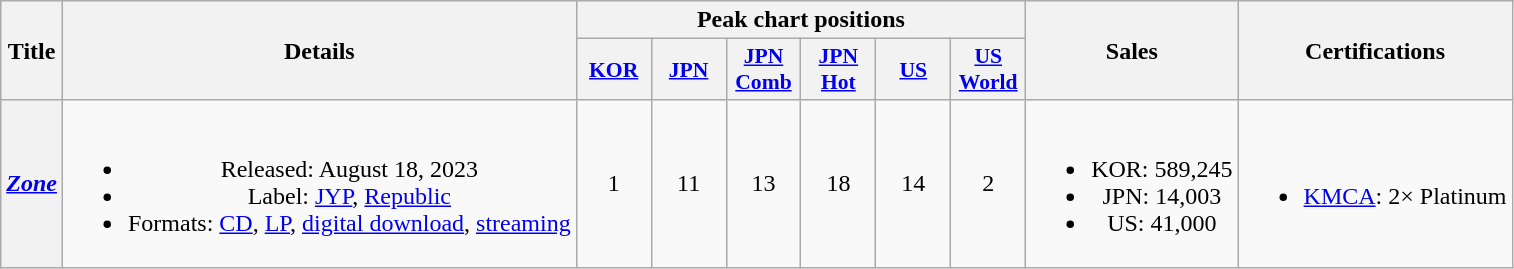<table class="wikitable plainrowheaders" style="text-align:center">
<tr>
<th scope="col" rowspan="2">Title</th>
<th scope="col" rowspan="2">Details</th>
<th scope="col" colspan="6">Peak chart positions</th>
<th scope="col" rowspan="2">Sales</th>
<th scope="col" rowspan="2">Certifications</th>
</tr>
<tr>
<th scope="col" style="font-size:90%; width:3em"><a href='#'>KOR</a><br></th>
<th scope="col" style="font-size:90%; width:3em"><a href='#'>JPN</a><br></th>
<th scope="col" style="width:3em;font-size:90%"><a href='#'>JPN<br>Comb</a><br></th>
<th scope="col" style="font-size:90%; width:3em"><a href='#'>JPN<br>Hot</a><br></th>
<th scope="col" style="font-size:90%; width:3em"><a href='#'>US</a><br></th>
<th scope="col" style="font-size:90%; width:3em"><a href='#'>US<br>World</a><br></th>
</tr>
<tr>
<th scope="row"><em><a href='#'>Zone</a></em></th>
<td><br><ul><li>Released: August 18, 2023</li><li>Label: <a href='#'>JYP</a>, <a href='#'>Republic</a></li><li>Formats: <a href='#'>CD</a>, <a href='#'>LP</a>, <a href='#'>digital download</a>, <a href='#'>streaming</a></li></ul></td>
<td>1</td>
<td>11</td>
<td>13</td>
<td>18</td>
<td>14</td>
<td>2</td>
<td><br><ul><li>KOR: 589,245</li><li>JPN: 14,003</li><li>US: 41,000</li></ul></td>
<td><br><ul><li><a href='#'>KMCA</a>: 2× Platinum</li></ul></td>
</tr>
</table>
